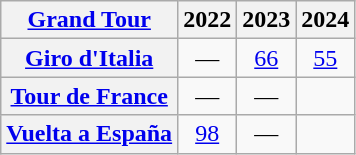<table class="wikitable plainrowheaders">
<tr>
<th scope="col"><a href='#'>Grand Tour</a></th>
<th scope="col">2022</th>
<th scope="col">2023</th>
<th>2024</th>
</tr>
<tr style="text-align:center;">
<th scope="row"> <a href='#'>Giro d'Italia</a></th>
<td>—</td>
<td><a href='#'>66</a></td>
<td><a href='#'>55</a></td>
</tr>
<tr style="text-align:center;">
<th scope="row"> <a href='#'>Tour de France</a></th>
<td>—</td>
<td>—</td>
<td></td>
</tr>
<tr style="text-align:center;">
<th scope="row"> <a href='#'>Vuelta a España</a></th>
<td><a href='#'>98</a></td>
<td>—</td>
<td></td>
</tr>
</table>
